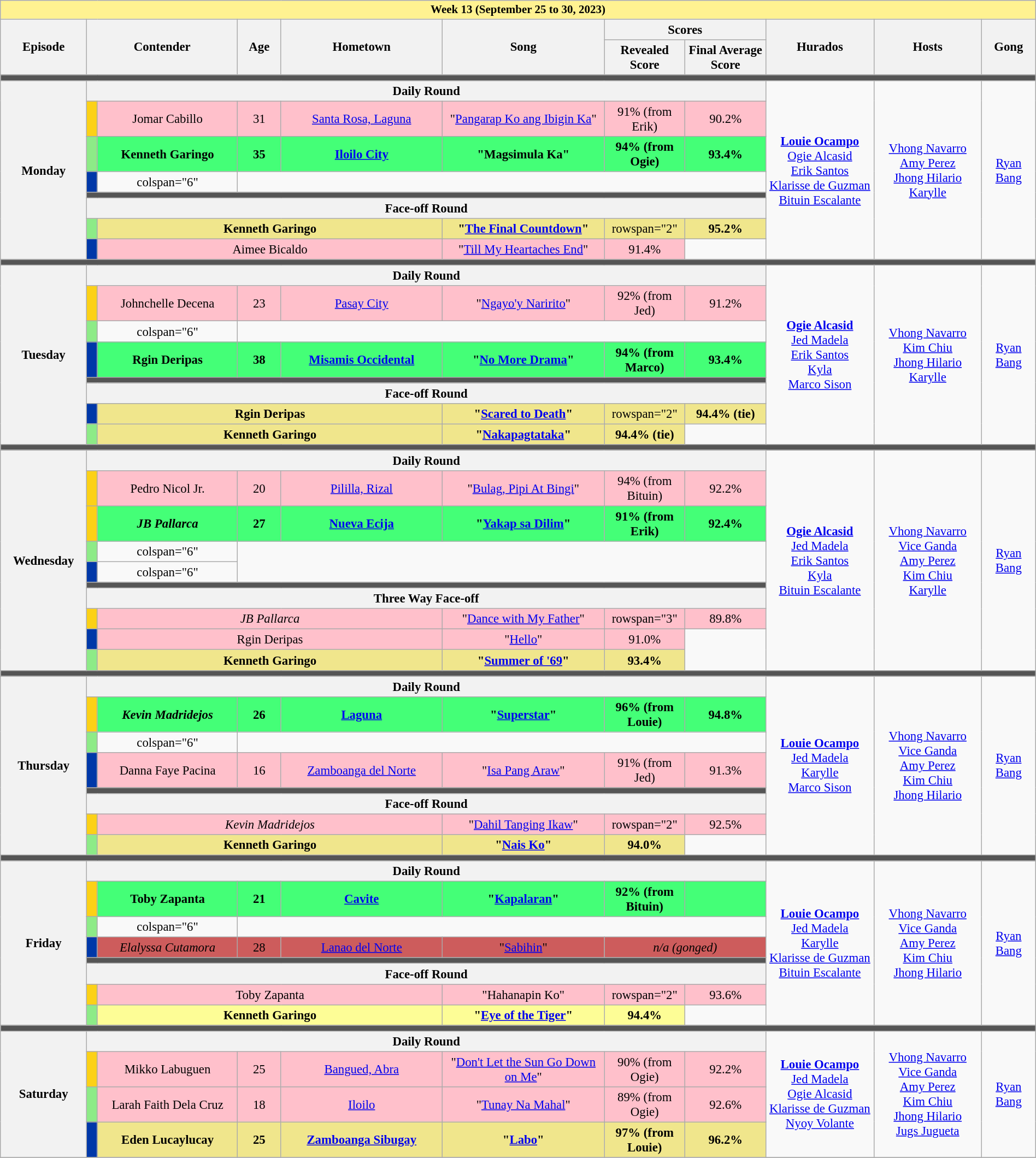<table class="wikitable mw-collapsible mw-collapsed" style="width:100%; text-align:center; font-size:95%;">
<tr>
<th colspan="11" style="background-color:#fff291;font-size:14px">Week 13 (September 25 to 30, 2023)</th>
</tr>
<tr>
<th rowspan="2" width="8%">Episode</th>
<th colspan="2" rowspan="2" width="14%">Contender</th>
<th rowspan="2" width="04%">Age</th>
<th rowspan="2" width="15%">Hometown</th>
<th rowspan="2" width="15%">Song</th>
<th colspan="2">Scores</th>
<th rowspan="2" width="10%">Hurados</th>
<th rowspan="2" width="10%">Hosts</th>
<th rowspan="2" width="05%">Gong</th>
</tr>
<tr>
<th width="7.5%">Revealed Score</th>
<th width="7.5%">Final Average Score</th>
</tr>
<tr>
<td colspan="11" style="background:#555;"></td>
</tr>
<tr>
<th rowspan="8">Monday<br></th>
<th colspan="7">Daily Round</th>
<td rowspan="8"><strong><a href='#'>Louie Ocampo</a></strong><br><a href='#'>Ogie Alcasid</a><br><a href='#'>Erik Santos</a><br><a href='#'>Klarisse de Guzman</a><br><a href='#'>Bituin Escalante</a></td>
<td rowspan="8"><a href='#'>Vhong Navarro</a><br><a href='#'>Amy Perez</a><br><a href='#'>Jhong Hilario</a><br><a href='#'>Karylle</a></td>
<td rowspan="8"><a href='#'>Ryan Bang</a></td>
</tr>
<tr style="background:pink" |>
<td style="background:#FCD116" width="01%"></td>
<td>Jomar Cabillo</td>
<td>31</td>
<td><a href='#'>Santa Rosa, Laguna</a></td>
<td>"<a href='#'>Pangarap Ko ang Ibigin Ka</a>"</td>
<td>91% (from Erik)</td>
<td>90.2%</td>
</tr>
<tr style="background:#44ff77" |>
<td style="background:#8deb87"></td>
<td><strong>Kenneth Garingo</strong></td>
<td><strong>35</strong></td>
<td><strong><a href='#'>Iloilo City</a></strong></td>
<td><strong>"Magsimula Ka"</strong></td>
<td><strong>94% (from Ogie)</strong></td>
<td><strong>93.4%</strong></td>
</tr>
<tr>
<td style="background:#0038A8"></td>
<td>colspan="6" </td>
</tr>
<tr>
<td colspan="7" style="background:#555;"></td>
</tr>
<tr>
<th colspan="7">Face-off Round</th>
</tr>
<tr style="background:khaki" |>
<td style="background:#8deb87"></td>
<td colspan="3"><strong>Kenneth Garingo</strong></td>
<td><strong>"<a href='#'>The Final Countdown</a>"</strong></td>
<td>rowspan="2" </td>
<td><strong>95.2%</strong></td>
</tr>
<tr style="background:pink" |>
<td style="background:#0038A8"></td>
<td colspan="3">Aimee Bicaldo</td>
<td>"<a href='#'>Till My Heartaches End</a>"</td>
<td>91.4%</td>
</tr>
<tr>
<td colspan="11" style="background:#555;"></td>
</tr>
<tr>
<th rowspan="8">Tuesday<br></th>
<th colspan="7">Daily Round</th>
<td rowspan="8"><strong><a href='#'>Ogie Alcasid</a></strong><br><a href='#'>Jed Madela</a><br><a href='#'>Erik Santos</a><br><a href='#'>Kyla</a><br><a href='#'>Marco Sison</a></td>
<td rowspan="8"><a href='#'>Vhong Navarro</a><br><a href='#'>Kim Chiu</a><br><a href='#'>Jhong Hilario</a><br><a href='#'>Karylle</a></td>
<td rowspan="8"><a href='#'>Ryan Bang</a></td>
</tr>
<tr style="background:pink" |>
<td style="background:#FCD116"></td>
<td>Johnchelle Decena</td>
<td>23</td>
<td><a href='#'>Pasay City</a></td>
<td>"<a href='#'>Ngayo'y Naririto</a>"</td>
<td>92% (from Jed)</td>
<td>91.2%</td>
</tr>
<tr>
<td style="background:#8deb87"></td>
<td>colspan="6" </td>
</tr>
<tr style="background:#44ff77" |>
<td style="background:#0038A8"></td>
<td><strong>Rgin Deripas</strong></td>
<td><strong>38</strong></td>
<td><strong><a href='#'>Misamis Occidental</a></strong></td>
<td><strong>"<a href='#'>No More Drama</a>"</strong></td>
<td><strong>94% (from Marco)</strong></td>
<td><strong>93.4%</strong></td>
</tr>
<tr>
<td colspan="7" style="background:#555;"></td>
</tr>
<tr>
<th colspan="7">Face-off Round</th>
</tr>
<tr style="background:khaki" |>
<td style="background:#0038A8"></td>
<td colspan="3"><strong>Rgin Deripas</strong></td>
<td><strong>"<a href='#'>Scared to Death</a>"</strong></td>
<td>rowspan="2" </td>
<td><strong>94.4% (tie)</strong></td>
</tr>
<tr style="background:khaki" |>
<td style="background:#8deb87"></td>
<td colspan="3"><strong>Kenneth Garingo</strong></td>
<td><strong>"<a href='#'>Nakapagtataka</a>"</strong></td>
<td><strong>94.4% (tie)</strong></td>
</tr>
<tr>
<td colspan="11" style="background:#555;"></td>
</tr>
<tr>
<th rowspan="10">Wednesday<br></th>
<th colspan="7">Daily Round</th>
<td rowspan="10"><strong><a href='#'>Ogie Alcasid</a></strong><br><a href='#'>Jed Madela</a><br><a href='#'>Erik Santos</a><br><a href='#'>Kyla</a><br><a href='#'>Bituin Escalante</a></td>
<td rowspan="10"><a href='#'>Vhong Navarro</a><br><a href='#'>Vice Ganda</a><br><a href='#'>Amy Perez</a><br><a href='#'>Kim Chiu</a><br><a href='#'>Karylle</a></td>
<td rowspan="10"><a href='#'>Ryan Bang</a></td>
</tr>
<tr style="background:pink" |>
<td style="background:#FCD116"></td>
<td>Pedro Nicol Jr.</td>
<td>20</td>
<td><a href='#'>Pililla, Rizal</a></td>
<td>"<a href='#'>Bulag, Pipi At Bingi</a>"</td>
<td>94% (from Bituin)</td>
<td>92.2%</td>
</tr>
<tr style="background:#44ff77" |>
<td style="background:#FCD116"></td>
<td><strong><em>JB Pallarca</em></strong></td>
<td><strong>27</strong></td>
<td><strong><a href='#'>Nueva Ecija</a></strong></td>
<td><strong>"<a href='#'>Yakap sa Dilim</a>"</strong></td>
<td><strong>91% (from Erik)</strong></td>
<td><strong>92.4%</strong></td>
</tr>
<tr>
<td style="background:#8deb87"></td>
<td>colspan="6" </td>
</tr>
<tr>
<td style="background:#0038A8"></td>
<td>colspan="6" </td>
</tr>
<tr>
<td colspan="7" style="background:#555;"></td>
</tr>
<tr>
<th colspan="7">Three Way Face-off</th>
</tr>
<tr style="background:pink" |>
<td style="background:#FCD116"></td>
<td colspan="3"><em>JB Pallarca</em></td>
<td>"<a href='#'>Dance with My Father</a>"</td>
<td>rowspan="3" </td>
<td>89.8%</td>
</tr>
<tr style="background:pink" |>
<td style="background:#0038A8"></td>
<td colspan="3">Rgin Deripas</td>
<td>"<a href='#'>Hello</a>"</td>
<td>91.0%</td>
</tr>
<tr style="background:khaki" |>
<td style="background:#8deb87"></td>
<td colspan="3"><strong>Kenneth Garingo</strong></td>
<td><strong>"<a href='#'>Summer of '69</a>"</strong></td>
<td><strong>93.4%</strong></td>
</tr>
<tr>
<td colspan="11" style="background:#555;"></td>
</tr>
<tr>
<th rowspan="8">Thursday<br></th>
<th colspan="7">Daily Round</th>
<td rowspan="8"><strong><a href='#'>Louie Ocampo</a></strong><br><a href='#'>Jed Madela</a><br><a href='#'>Karylle</a><br><a href='#'>Marco Sison</a></td>
<td rowspan="8"><a href='#'>Vhong Navarro</a><br><a href='#'>Vice Ganda</a><br><a href='#'>Amy Perez</a><br><a href='#'>Kim Chiu</a><br><a href='#'>Jhong Hilario</a></td>
<td rowspan="8"><a href='#'>Ryan Bang</a></td>
</tr>
<tr style="background:#44ff77" |>
<td style="background:#FCD116"></td>
<td><strong><em>Kevin Madridejos</em></strong></td>
<td><strong>26</strong></td>
<td><strong><a href='#'>Laguna</a></strong></td>
<td><strong>"<a href='#'>Superstar</a>"</strong></td>
<td><strong>96% (from Louie)</strong></td>
<td><strong>94.8%</strong></td>
</tr>
<tr>
<td style="background:#8deb87"></td>
<td>colspan="6" </td>
</tr>
<tr style="background:pink" |>
<td style="background:#0038A8"></td>
<td>Danna Faye Pacina</td>
<td>16</td>
<td><a href='#'>Zamboanga del Norte</a></td>
<td>"<a href='#'>Isa Pang Araw</a>"</td>
<td>91% (from Jed)</td>
<td>91.3%</td>
</tr>
<tr>
<td colspan="7" style="background:#555;"></td>
</tr>
<tr>
<th colspan="7">Face-off Round</th>
</tr>
<tr style="background:pink" |>
<td style="background:#FCD116"></td>
<td colspan="3"><em>Kevin Madridejos</em></td>
<td>"<a href='#'>Dahil Tanging Ikaw</a>"</td>
<td>rowspan="2" </td>
<td>92.5%</td>
</tr>
<tr style="background:khaki" |>
<td style="background:#8deb87"></td>
<td colspan="3"><strong>Kenneth Garingo</strong></td>
<td><strong>"<a href='#'>Nais Ko</a>"</strong></td>
<td><strong>94.0%</strong></td>
</tr>
<tr>
<td colspan="11" style="background:#555;"></td>
</tr>
<tr>
<th rowspan="8">Friday<br></th>
<th colspan="7">Daily Round</th>
<td rowspan="8"><strong><a href='#'>Louie Ocampo</a></strong><br><a href='#'>Jed Madela</a><br><a href='#'>Karylle</a><br><a href='#'>Klarisse de Guzman</a><br><a href='#'>Bituin Escalante</a></td>
<td rowspan="8"><a href='#'>Vhong Navarro</a><br><a href='#'>Vice Ganda</a><br><a href='#'>Amy Perez</a><br><a href='#'>Kim Chiu</a><br><a href='#'>Jhong Hilario</a></td>
<td rowspan="8"><a href='#'>Ryan Bang</a></td>
</tr>
<tr style="background:#44ff77" |>
<td style="background:#FCD116"></td>
<td><strong>Toby Zapanta</strong></td>
<td><strong>21</strong></td>
<td><strong><a href='#'>Cavite</a></strong></td>
<td><strong>"<a href='#'>Kapalaran</a>"</strong></td>
<td><strong>92% (from Bituin)</strong></td>
<td></td>
</tr>
<tr>
<td style="background:#8deb87"></td>
<td>colspan="6" </td>
</tr>
<tr style="background:#CD5C5C"|>
<td style="background:#0038A8"></td>
<td><em>Elalyssa Cutamora</em></td>
<td>28</td>
<td><a href='#'>Lanao del Norte</a></td>
<td>"<a href='#'>Sabihin</a>"</td>
<td colspan="2"><em>n/a (gonged)</em></td>
</tr>
<tr>
<td colspan="7" style="background:#555;"></td>
</tr>
<tr>
<th colspan="7">Face-off Round</th>
</tr>
<tr style="background:pink" |>
<td style="background:#FCD116"></td>
<td colspan="3">Toby Zapanta</td>
<td>"Hahanapin Ko"</td>
<td>rowspan="2" </td>
<td>93.6%</td>
</tr>
<tr style="background:#FDFD96" |>
<td style="background:#8deb87"></td>
<td colspan="3"><strong>Kenneth Garingo</strong></td>
<td><strong>"<a href='#'>Eye of the Tiger</a>"</strong></td>
<td><strong>94.4%</strong></td>
</tr>
<tr>
<td colspan="11" style="background:#555;"></td>
</tr>
<tr>
<th rowspan="4">Saturday <br></th>
<th colspan="7">Daily Round</th>
<td rowspan="4"><strong><a href='#'>Louie Ocampo</a></strong><br><a href='#'>Jed Madela</a><br><a href='#'>Ogie Alcasid</a><br><a href='#'>Klarisse de Guzman</a><br><a href='#'>Nyoy Volante</a></td>
<td rowspan="4"><a href='#'>Vhong Navarro</a><br><a href='#'>Vice Ganda</a><br><a href='#'>Amy Perez</a><br><a href='#'>Kim Chiu</a><br><a href='#'>Jhong Hilario</a><br><a href='#'>Jugs Jugueta</a></td>
<td rowspan="4"><a href='#'>Ryan Bang</a></td>
</tr>
<tr style="background:pink" |>
<td style="background:#FCD116"></td>
<td>Mikko Labuguen</td>
<td>25</td>
<td><a href='#'>Bangued, Abra</a></td>
<td>"<a href='#'>Don't Let the Sun Go Down on Me</a>"</td>
<td>90% (from Ogie)</td>
<td>92.2%</td>
</tr>
<tr style="background:pink" |>
<td style="background:#8deb87"></td>
<td>Larah Faith Dela Cruz</td>
<td>18</td>
<td><a href='#'>Iloilo</a></td>
<td>"<a href='#'>Tunay Na Mahal</a>"</td>
<td>89% (from Ogie)</td>
<td>92.6%</td>
</tr>
<tr style="background:khaki" |>
<td style="background:#0038A8"></td>
<td><strong>Eden Lucaylucay</strong></td>
<td><strong>25</strong></td>
<td><strong><a href='#'>Zamboanga Sibugay</a></strong></td>
<td><strong>"<a href='#'>Labo</a>"</strong></td>
<td><strong>97% (from Louie)</strong></td>
<td><strong>96.2%</strong></td>
</tr>
<tr>
</tr>
</table>
